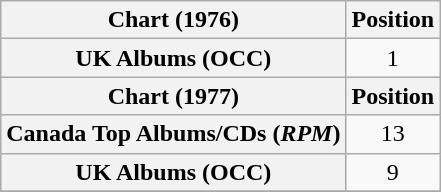<table class="wikitable sortable plainrowheaders" style="text-align:center;">
<tr>
<th scope="col">Chart (1976)</th>
<th scope="col">Position</th>
</tr>
<tr>
<th scope="row">UK Albums (OCC)</th>
<td>1</td>
</tr>
<tr>
<th scope="col">Chart (1977)</th>
<th scope="col">Position</th>
</tr>
<tr>
<th scope="row">Canada Top Albums/CDs (<em>RPM</em>)</th>
<td>13</td>
</tr>
<tr>
<th scope="row">UK Albums (OCC)</th>
<td>9</td>
</tr>
<tr>
</tr>
</table>
